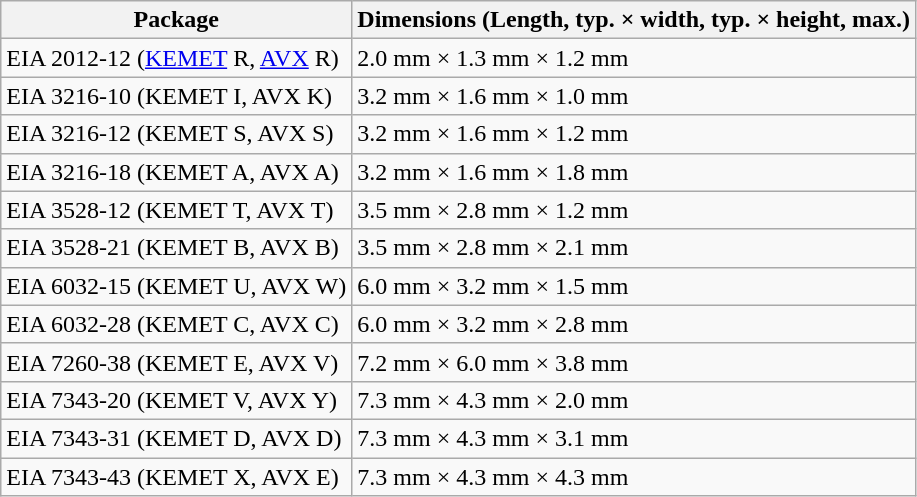<table class="wikitable">
<tr>
<th>Package</th>
<th>Dimensions (Length, typ. × width, typ. × height, max.)</th>
</tr>
<tr>
<td>EIA 2012-12 (<a href='#'>KEMET</a> R, <a href='#'>AVX</a> R)</td>
<td>2.0 mm × 1.3 mm × 1.2 mm</td>
</tr>
<tr>
<td>EIA 3216-10 (KEMET I, AVX K)</td>
<td>3.2 mm × 1.6 mm × 1.0 mm</td>
</tr>
<tr>
<td>EIA 3216-12 (KEMET S, AVX S)</td>
<td>3.2 mm × 1.6 mm × 1.2 mm</td>
</tr>
<tr>
<td>EIA 3216-18 (KEMET A, AVX A)</td>
<td>3.2 mm × 1.6 mm × 1.8 mm</td>
</tr>
<tr>
<td>EIA 3528-12 (KEMET T, AVX T)</td>
<td>3.5 mm × 2.8 mm × 1.2 mm</td>
</tr>
<tr>
<td>EIA 3528-21 (KEMET B, AVX B)</td>
<td>3.5 mm × 2.8 mm × 2.1 mm</td>
</tr>
<tr>
<td>EIA 6032-15 (KEMET U, AVX W)</td>
<td>6.0 mm × 3.2 mm × 1.5 mm</td>
</tr>
<tr>
<td>EIA 6032-28 (KEMET C, AVX C)</td>
<td>6.0 mm × 3.2 mm × 2.8 mm</td>
</tr>
<tr>
<td>EIA 7260-38 (KEMET E, AVX V)</td>
<td>7.2 mm × 6.0 mm × 3.8 mm</td>
</tr>
<tr>
<td>EIA 7343-20 (KEMET V, AVX Y)</td>
<td>7.3 mm × 4.3 mm × 2.0 mm</td>
</tr>
<tr>
<td>EIA 7343-31 (KEMET D, AVX D)</td>
<td>7.3 mm × 4.3 mm × 3.1 mm</td>
</tr>
<tr>
<td>EIA 7343-43 (KEMET X, AVX E)</td>
<td>7.3 mm × 4.3 mm × 4.3 mm</td>
</tr>
</table>
